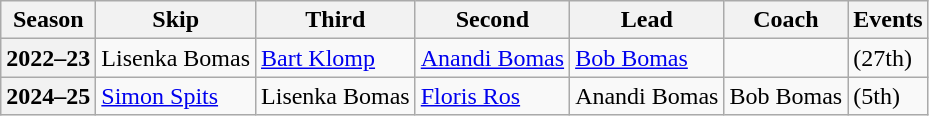<table class="wikitable">
<tr>
<th scope="col">Season</th>
<th scope="col">Skip</th>
<th scope="col">Third</th>
<th scope="col">Second</th>
<th scope="col">Lead</th>
<th scope="col">Coach</th>
<th scope="col">Events</th>
</tr>
<tr>
<th scope="row">2022–23</th>
<td>Lisenka Bomas</td>
<td><a href='#'>Bart Klomp</a></td>
<td><a href='#'>Anandi Bomas</a></td>
<td><a href='#'>Bob Bomas</a></td>
<td></td>
<td> (27th)</td>
</tr>
<tr>
<th scope="row">2024–25</th>
<td><a href='#'>Simon Spits</a></td>
<td>Lisenka Bomas</td>
<td><a href='#'>Floris Ros</a></td>
<td>Anandi Bomas</td>
<td>Bob Bomas</td>
<td> (5th)</td>
</tr>
</table>
